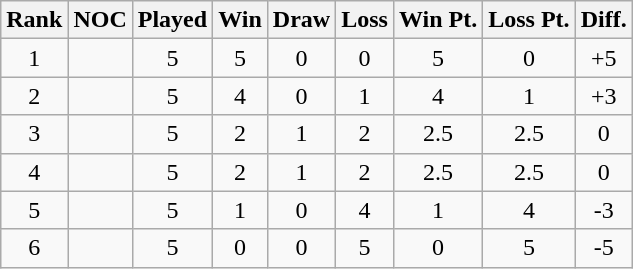<table class="wikitable sortable" style="text-align:center;">
<tr>
<th>Rank</th>
<th>NOC</th>
<th>Played</th>
<th>Win</th>
<th>Draw</th>
<th>Loss</th>
<th>Win Pt.</th>
<th>Loss Pt.</th>
<th>Diff.</th>
</tr>
<tr>
<td>1</td>
<td align="left"></td>
<td>5</td>
<td>5</td>
<td>0</td>
<td>0</td>
<td>5</td>
<td>0</td>
<td>+5</td>
</tr>
<tr>
<td>2</td>
<td align="left"></td>
<td>5</td>
<td>4</td>
<td>0</td>
<td>1</td>
<td>4</td>
<td>1</td>
<td>+3</td>
</tr>
<tr>
<td>3</td>
<td align="left"></td>
<td>5</td>
<td>2</td>
<td>1</td>
<td>2</td>
<td>2.5</td>
<td>2.5</td>
<td>0</td>
</tr>
<tr>
<td>4</td>
<td align="left"></td>
<td>5</td>
<td>2</td>
<td>1</td>
<td>2</td>
<td>2.5</td>
<td>2.5</td>
<td>0</td>
</tr>
<tr>
<td>5</td>
<td align="left"></td>
<td>5</td>
<td>1</td>
<td>0</td>
<td>4</td>
<td>1</td>
<td>4</td>
<td>-3</td>
</tr>
<tr>
<td>6</td>
<td align="left"></td>
<td>5</td>
<td>0</td>
<td>0</td>
<td>5</td>
<td>0</td>
<td>5</td>
<td>-5</td>
</tr>
</table>
